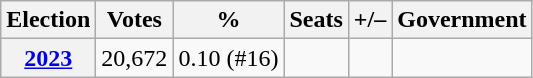<table class=wikitable>
<tr>
<th>Election</th>
<th>Votes</th>
<th>%</th>
<th>Seats</th>
<th>+/–</th>
<th>Government</th>
</tr>
<tr>
<th><a href='#'>2023</a></th>
<td>20,672</td>
<td>0.10 (#16)</td>
<td></td>
<td></td>
<td></td>
</tr>
</table>
